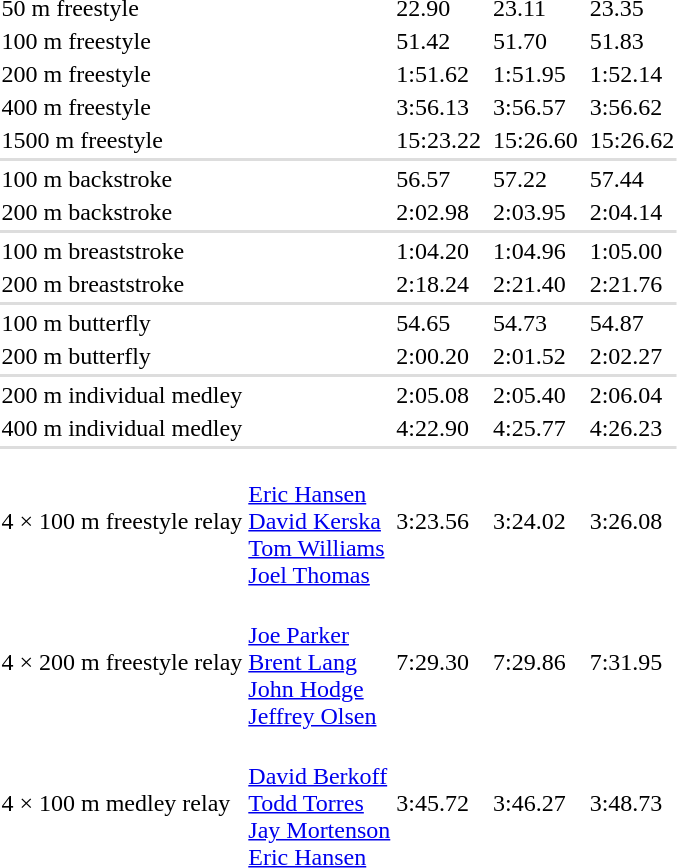<table>
<tr>
<td>50 m freestyle<br></td>
<td></td>
<td>22.90</td>
<td></td>
<td>23.11</td>
<td></td>
<td>23.35</td>
</tr>
<tr>
<td>100 m freestyle<br></td>
<td></td>
<td>51.42</td>
<td></td>
<td>51.70</td>
<td></td>
<td>51.83</td>
</tr>
<tr>
<td>200 m freestyle<br></td>
<td></td>
<td>1:51.62</td>
<td></td>
<td>1:51.95</td>
<td></td>
<td>1:52.14</td>
</tr>
<tr>
<td>400 m freestyle<br></td>
<td></td>
<td>3:56.13</td>
<td></td>
<td>3:56.57</td>
<td></td>
<td>3:56.62</td>
</tr>
<tr>
<td>1500 m freestyle<br></td>
<td></td>
<td>15:23.22</td>
<td></td>
<td>15:26.60</td>
<td></td>
<td>15:26.62</td>
</tr>
<tr bgcolor=#DDDDDD>
<td colspan=7></td>
</tr>
<tr>
<td>100 m backstroke<br></td>
<td></td>
<td>56.57</td>
<td></td>
<td>57.22</td>
<td></td>
<td>57.44</td>
</tr>
<tr>
<td>200 m backstroke<br></td>
<td></td>
<td>2:02.98</td>
<td></td>
<td>2:03.95</td>
<td></td>
<td>2:04.14</td>
</tr>
<tr bgcolor=#DDDDDD>
<td colspan=7></td>
</tr>
<tr>
<td>100 m breaststroke<br></td>
<td></td>
<td>1:04.20</td>
<td></td>
<td>1:04.96</td>
<td></td>
<td>1:05.00</td>
</tr>
<tr>
<td>200 m breaststroke<br></td>
<td></td>
<td>2:18.24</td>
<td></td>
<td>2:21.40</td>
<td></td>
<td>2:21.76</td>
</tr>
<tr bgcolor=#DDDDDD>
<td colspan=7></td>
</tr>
<tr>
<td>100 m butterfly<br></td>
<td></td>
<td>54.65</td>
<td></td>
<td>54.73</td>
<td></td>
<td>54.87</td>
</tr>
<tr>
<td>200 m butterfly<br></td>
<td></td>
<td>2:00.20</td>
<td></td>
<td>2:01.52</td>
<td></td>
<td>2:02.27</td>
</tr>
<tr bgcolor=#DDDDDD>
<td colspan=7></td>
</tr>
<tr>
<td>200 m individual medley<br></td>
<td></td>
<td>2:05.08</td>
<td></td>
<td>2:05.40</td>
<td></td>
<td>2:06.04</td>
</tr>
<tr>
<td>400 m individual medley<br></td>
<td></td>
<td>4:22.90</td>
<td></td>
<td>4:25.77</td>
<td></td>
<td>4:26.23</td>
</tr>
<tr bgcolor=#DDDDDD>
<td colspan=7></td>
</tr>
<tr>
<td>4 × 100 m freestyle relay<br></td>
<td><br><a href='#'>Eric Hansen</a><br><a href='#'>David Kerska</a><br><a href='#'>Tom Williams</a><br><a href='#'>Joel Thomas</a></td>
<td>3:23.56</td>
<td></td>
<td>3:24.02</td>
<td></td>
<td>3:26.08</td>
</tr>
<tr>
<td>4 × 200 m freestyle relay<br></td>
<td><br><a href='#'>Joe Parker</a><br><a href='#'>Brent Lang</a><br><a href='#'>John Hodge</a><br><a href='#'>Jeffrey Olsen</a></td>
<td>7:29.30</td>
<td></td>
<td>7:29.86</td>
<td></td>
<td>7:31.95</td>
</tr>
<tr>
<td>4 × 100 m medley relay<br></td>
<td><br><a href='#'>David Berkoff</a><br><a href='#'>Todd Torres</a><br><a href='#'>Jay Mortenson</a><br><a href='#'>Eric Hansen</a></td>
<td>3:45.72</td>
<td></td>
<td>3:46.27</td>
<td></td>
<td>3:48.73</td>
</tr>
</table>
